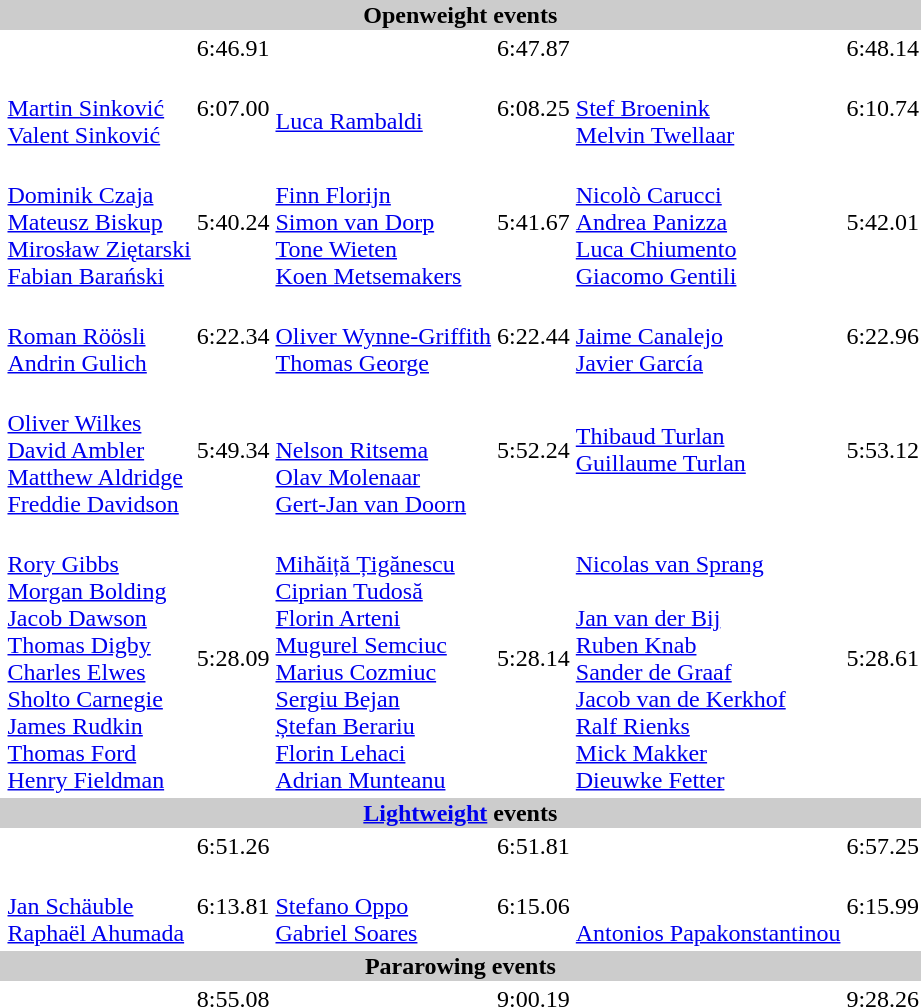<table>
<tr>
<th colspan="7" style="background-color:#CCC;">Openweight events</th>
</tr>
<tr>
<th></th>
<td></td>
<td>6:46.91</td>
<td></td>
<td>6:47.87</td>
<td></td>
<td>6:48.14</td>
</tr>
<tr>
<th></th>
<td><br><a href='#'>Martin Sinković</a><br><a href='#'>Valent Sinković</a></td>
<td>6:07.00</td>
<td><br><a href='#'>Luca Rambaldi</a><br></td>
<td>6:08.25</td>
<td><br><a href='#'>Stef Broenink</a><br><a href='#'>Melvin Twellaar</a></td>
<td>6:10.74</td>
</tr>
<tr>
<th></th>
<td><br><a href='#'>Dominik Czaja</a><br><a href='#'>Mateusz Biskup</a><br><a href='#'>Mirosław Ziętarski</a><br><a href='#'>Fabian Barański</a></td>
<td>5:40.24</td>
<td><br><a href='#'>Finn Florijn</a><br><a href='#'>Simon van Dorp</a><br><a href='#'>Tone Wieten</a><br><a href='#'>Koen Metsemakers</a></td>
<td>5:41.67</td>
<td><br><a href='#'>Nicolò Carucci</a><br><a href='#'>Andrea Panizza</a><br><a href='#'>Luca Chiumento</a><br><a href='#'>Giacomo Gentili</a></td>
<td>5:42.01</td>
</tr>
<tr>
<th></th>
<td><br><a href='#'>Roman Röösli</a><br><a href='#'>Andrin Gulich</a></td>
<td>6:22.34</td>
<td><br><a href='#'>Oliver Wynne-Griffith</a><br><a href='#'>Thomas George</a></td>
<td>6:22.44</td>
<td><br><a href='#'>Jaime Canalejo</a><br><a href='#'>Javier García</a></td>
<td>6:22.96</td>
</tr>
<tr>
<th></th>
<td><br><a href='#'>Oliver Wilkes</a><br><a href='#'>David Ambler</a><br><a href='#'>Matthew Aldridge</a><br><a href='#'>Freddie Davidson</a></td>
<td>5:49.34</td>
<td><br><br><a href='#'>Nelson Ritsema</a><br><a href='#'>Olav Molenaar</a><br><a href='#'>Gert-Jan van Doorn</a></td>
<td>5:52.24</td>
<td><br><a href='#'>Thibaud Turlan</a><br><a href='#'>Guillaume Turlan</a><br><br></td>
<td>5:53.12</td>
</tr>
<tr>
<th></th>
<td><br><a href='#'>Rory Gibbs</a><br><a href='#'>Morgan Bolding</a><br><a href='#'>Jacob Dawson</a><br><a href='#'>Thomas Digby</a><br><a href='#'>Charles Elwes</a><br><a href='#'>Sholto Carnegie</a><br><a href='#'>James Rudkin</a><br><a href='#'>Thomas Ford</a><br><a href='#'>Henry Fieldman</a></td>
<td>5:28.09</td>
<td><br><a href='#'>Mihăiță Țigănescu</a><br><a href='#'>Ciprian Tudosă</a><br><a href='#'>Florin Arteni</a><br><a href='#'>Mugurel Semciuc</a><br><a href='#'>Marius Cozmiuc</a><br><a href='#'>Sergiu Bejan</a><br><a href='#'>Ștefan Berariu</a><br><a href='#'>Florin Lehaci</a><br><a href='#'>Adrian Munteanu</a></td>
<td>5:28.14</td>
<td><br><a href='#'>Nicolas van Sprang</a><br><br><a href='#'>Jan van der Bij</a><br><a href='#'>Ruben Knab</a><br><a href='#'>Sander de Graaf</a><br><a href='#'>Jacob van de Kerkhof</a><br><a href='#'>Ralf Rienks</a><br><a href='#'>Mick Makker</a><br><a href='#'>Dieuwke Fetter</a></td>
<td>5:28.61</td>
</tr>
<tr>
<th colspan="7" style="background-color:#CCC;"><a href='#'>Lightweight</a> events</th>
</tr>
<tr>
<th></th>
<td></td>
<td>6:51.26</td>
<td></td>
<td>6:51.81</td>
<td></td>
<td>6:57.25</td>
</tr>
<tr>
<th></th>
<td><br><a href='#'>Jan Schäuble</a><br><a href='#'>Raphaël Ahumada</a></td>
<td>6:13.81</td>
<td><br><a href='#'>Stefano Oppo</a><br><a href='#'>Gabriel Soares</a></td>
<td>6:15.06</td>
<td><br><br><a href='#'>Antonios Papakonstantinou</a></td>
<td>6:15.99</td>
</tr>
<tr>
<th colspan="7" style="background-color:#CCC;">Pararowing events</th>
</tr>
<tr>
<th></th>
<td></td>
<td>8:55.08</td>
<td></td>
<td>9:00.19</td>
<td></td>
<td>9:28.26</td>
</tr>
</table>
